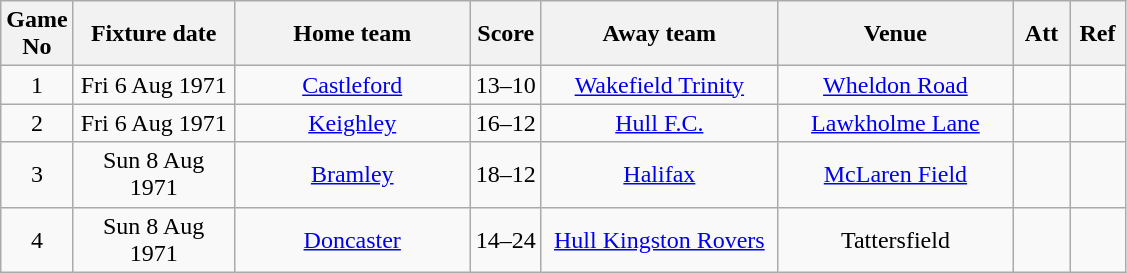<table class="wikitable" style="text-align:center;">
<tr>
<th width=20 abbr="No">Game No</th>
<th width=100 abbr="Date">Fixture date</th>
<th width=150 abbr="Home team">Home team</th>
<th width=40 abbr="Score">Score</th>
<th width=150 abbr="Away team">Away team</th>
<th width=150 abbr="Venue">Venue</th>
<th width=30 abbr="Att">Att</th>
<th width=30 abbr="Ref">Ref</th>
</tr>
<tr>
<td>1</td>
<td>Fri 6 Aug 1971</td>
<td><a href='#'>Castleford</a></td>
<td>13–10</td>
<td><a href='#'>Wakefield Trinity</a></td>
<td><a href='#'>Wheldon Road</a></td>
<td></td>
<td></td>
</tr>
<tr>
<td>2</td>
<td>Fri 6 Aug 1971</td>
<td><a href='#'>Keighley</a></td>
<td>16–12</td>
<td><a href='#'>Hull F.C.</a></td>
<td><a href='#'>Lawkholme Lane</a></td>
<td></td>
<td></td>
</tr>
<tr>
<td>3</td>
<td>Sun 8 Aug 1971</td>
<td><a href='#'>Bramley</a></td>
<td>18–12</td>
<td><a href='#'>Halifax</a></td>
<td><a href='#'>McLaren Field</a></td>
<td></td>
<td></td>
</tr>
<tr>
<td>4</td>
<td>Sun 8 Aug 1971</td>
<td><a href='#'>Doncaster</a></td>
<td>14–24</td>
<td><a href='#'>Hull Kingston Rovers</a></td>
<td>Tattersfield</td>
<td></td>
<td></td>
</tr>
</table>
